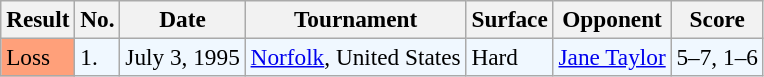<table class="sortable wikitable" style=font-size:97%>
<tr>
<th>Result</th>
<th>No.</th>
<th>Date</th>
<th>Tournament</th>
<th>Surface</th>
<th>Opponent</th>
<th>Score</th>
</tr>
<tr bgcolor="#f0f8ff">
<td style="background:#ffa07a;">Loss</td>
<td>1.</td>
<td>July 3, 1995</td>
<td><a href='#'>Norfolk</a>, United States</td>
<td>Hard</td>
<td> <a href='#'>Jane Taylor</a></td>
<td>5–7, 1–6</td>
</tr>
</table>
